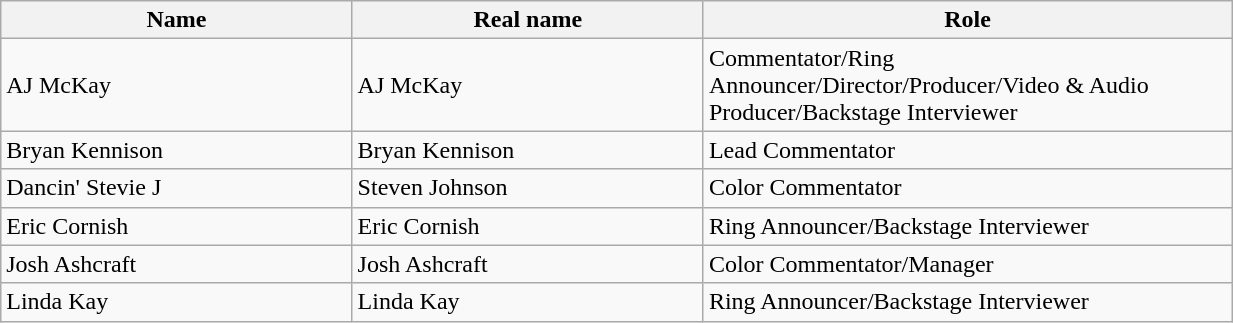<table class="wikitable sortable" align="left center" style="width:65%;">
<tr>
<th style="width:15%;">Name</th>
<th style="width:15%;">Real name</th>
<th style="width:15%;">Role</th>
</tr>
<tr>
<td>AJ McKay</td>
<td>AJ McKay</td>
<td>Commentator/Ring Announcer/Director/Producer/Video & Audio Producer/Backstage Interviewer</td>
</tr>
<tr>
<td>Bryan Kennison</td>
<td>Bryan Kennison</td>
<td>Lead Commentator</td>
</tr>
<tr>
<td>Dancin' Stevie J</td>
<td>Steven Johnson</td>
<td>Color Commentator</td>
</tr>
<tr>
<td>Eric Cornish</td>
<td>Eric Cornish</td>
<td>Ring Announcer/Backstage Interviewer</td>
</tr>
<tr>
<td>Josh Ashcraft</td>
<td>Josh Ashcraft</td>
<td>Color Commentator/Manager</td>
</tr>
<tr>
<td>Linda Kay</td>
<td>Linda Kay</td>
<td>Ring Announcer/Backstage Interviewer</td>
</tr>
</table>
